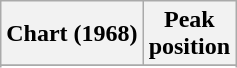<table class="wikitable sortable plainrowheaders" style="text-align:center">
<tr>
<th scope="col">Chart (1968)</th>
<th scope="col">Peak<br> position</th>
</tr>
<tr>
</tr>
<tr>
</tr>
</table>
